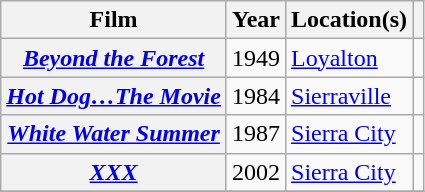<table class="wikitable sortable plainrowheaders">
<tr>
<th>Film</th>
<th>Year</th>
<th class="unsortable">Location(s)</th>
<th class="unsortable"></th>
</tr>
<tr>
<th scope="row"><em><a href='#'>Beyond the Forest</a></em></th>
<td>1949</td>
<td><a href='#'>Loyalton</a></td>
<td style="text-align:center;"></td>
</tr>
<tr>
<th scope="row"><em><a href='#'>Hot Dog…The Movie</a></em></th>
<td>1984</td>
<td><a href='#'>Sierraville</a></td>
<td style="text-align:center;"></td>
</tr>
<tr>
<th scope="row"><em><a href='#'>White Water Summer</a></em></th>
<td>1987</td>
<td><a href='#'>Sierra City</a></td>
<td style="text-align:center;"></td>
</tr>
<tr>
<th scope="row"><em><a href='#'>XXX</a></em></th>
<td>2002</td>
<td><a href='#'>Sierra City</a></td>
<td style="text-align:center;"></td>
</tr>
<tr>
</tr>
</table>
